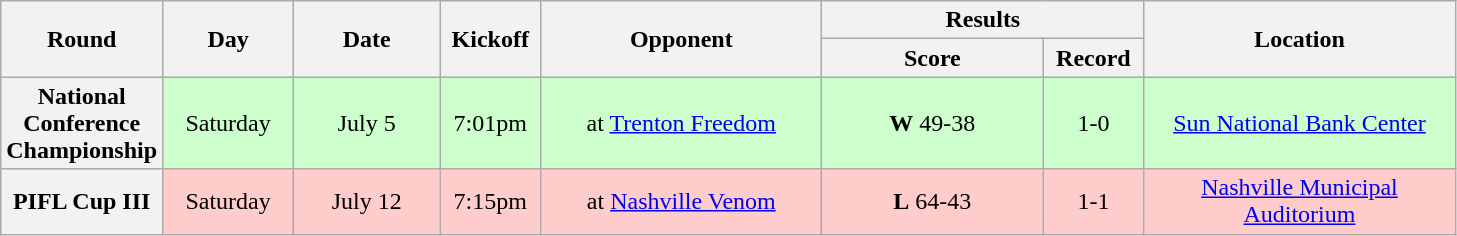<table class="wikitable">
<tr>
<th rowspan="2" width="40">Round</th>
<th rowspan="2" width="80">Day</th>
<th rowspan="2" width="90">Date</th>
<th rowspan="2" width="60">Kickoff</th>
<th rowspan="2" width="180">Opponent</th>
<th colspan="2" width="200">Results</th>
<th rowspan="2" width="200">Location</th>
</tr>
<tr>
<th width="140">Score</th>
<th width="60">Record</th>
</tr>
<tr align="center" bgcolor="#CCFFCC">
<th>National Conference Championship</th>
<td>Saturday</td>
<td>July 5</td>
<td>7:01pm</td>
<td>at <a href='#'>Trenton Freedom</a></td>
<td><strong>W</strong> 49-38</td>
<td>1-0</td>
<td><a href='#'>Sun National Bank Center</a></td>
</tr>
<tr align="center" bgcolor="#FFCCCC">
<th>PIFL Cup III</th>
<td>Saturday</td>
<td>July 12</td>
<td>7:15pm</td>
<td>at <a href='#'>Nashville Venom</a></td>
<td><strong>L</strong> 64-43</td>
<td>1-1</td>
<td><a href='#'>Nashville Municipal Auditorium</a></td>
</tr>
</table>
